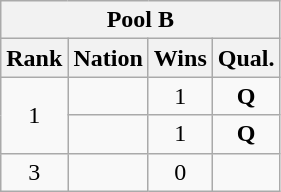<table class="wikitable" style="text-align:center">
<tr>
<th colspan=4 align=center><strong>Pool B</strong></th>
</tr>
<tr>
<th>Rank</th>
<th>Nation</th>
<th>Wins</th>
<th>Qual.</th>
</tr>
<tr>
<td rowspan=2>1</td>
<td align=left></td>
<td>1</td>
<td><strong>Q</strong></td>
</tr>
<tr>
<td align=left></td>
<td>1</td>
<td><strong>Q</strong></td>
</tr>
<tr>
<td>3</td>
<td align=left></td>
<td>0</td>
<td></td>
</tr>
</table>
